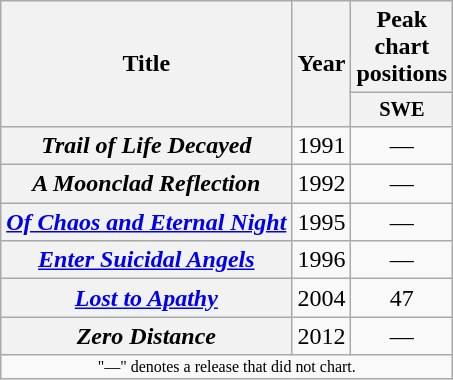<table class="wikitable plainrowheaders" style="text-align:center">
<tr>
<th scope="col" rowspan="2">Title</th>
<th scope="col" rowspan="2">Year</th>
<th scope="col">Peak chart positions</th>
</tr>
<tr>
<th style="width:3em;font-size:85%">SWE<br></th>
</tr>
<tr>
<th scope="row"><em>Trail of Life Decayed</em></th>
<td>1991</td>
<td>—</td>
</tr>
<tr>
<th scope="row"><em>A Moonclad Reflection</em></th>
<td>1992</td>
<td>—</td>
</tr>
<tr>
<th scope="row"><em><a href='#'>Of Chaos and Eternal Night</a></em></th>
<td>1995</td>
<td>—</td>
</tr>
<tr>
<th scope="row"><em><a href='#'>Enter Suicidal Angels</a></em></th>
<td>1996</td>
<td>—</td>
</tr>
<tr>
<th scope="row"><em><a href='#'>Lost to Apathy</a></em></th>
<td>2004</td>
<td>47</td>
</tr>
<tr>
<th scope="row"><em>Zero Distance</em></th>
<td>2012</td>
<td>—</td>
</tr>
<tr>
<td colspan="7" style="font-size:8pt;">"—" denotes a release that did not chart.</td>
</tr>
</table>
